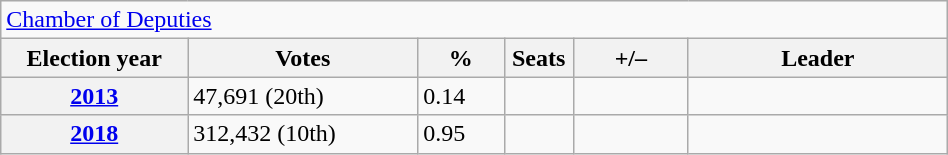<table class=wikitable style="width:50%; border:1px #AAAAFF solid">
<tr>
<td colspan=7><a href='#'>Chamber of Deputies</a></td>
</tr>
<tr>
<th width=13%>Election year</th>
<th width=16%>Votes</th>
<th width=6%>%</th>
<th width=1%>Seats</th>
<th width=8%>+/–</th>
<th width=18%>Leader</th>
</tr>
<tr>
<th><a href='#'>2013</a></th>
<td>47,691 (20th)</td>
<td>0.14</td>
<td></td>
<td></td>
<td></td>
</tr>
<tr>
<th><a href='#'>2018</a></th>
<td>312,432 (10th)</td>
<td>0.95</td>
<td></td>
<td></td>
<td></td>
</tr>
</table>
